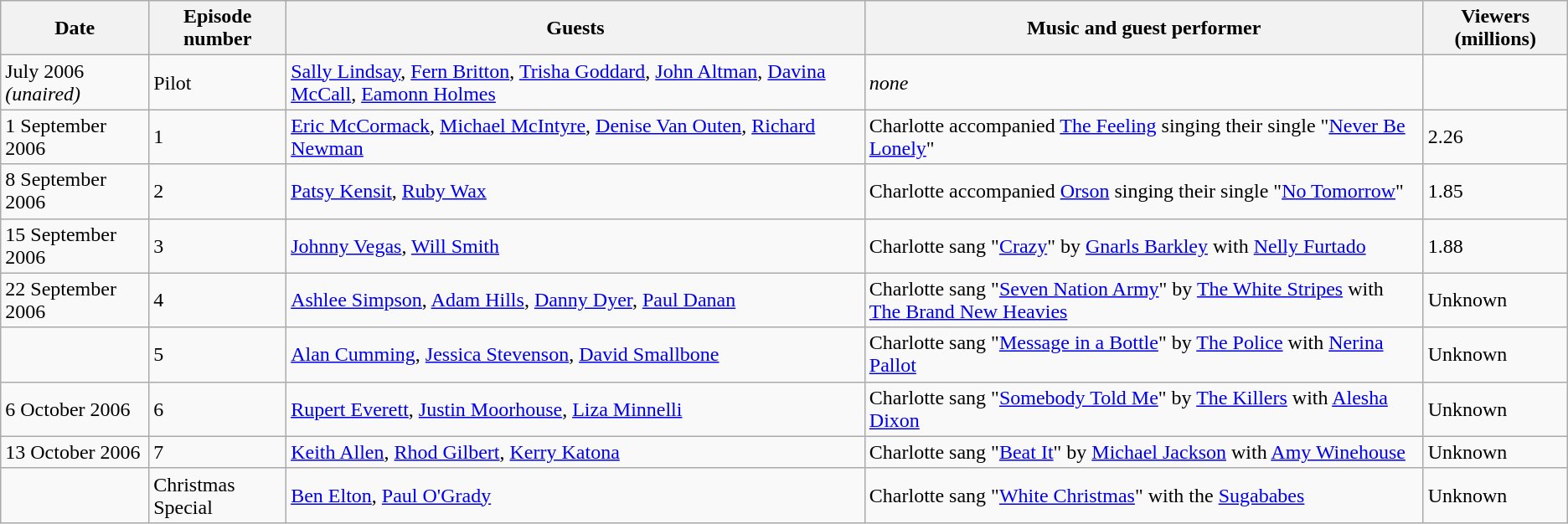<table class="wikitable">
<tr>
<th>Date</th>
<th>Episode number</th>
<th>Guests</th>
<th>Music and guest performer</th>
<th>Viewers (millions)</th>
</tr>
<tr>
<td>July 2006 <em>(unaired)</em></td>
<td>Pilot</td>
<td><a href='#'>Sally Lindsay</a>, <a href='#'>Fern Britton</a>, <a href='#'>Trisha Goddard</a>, <a href='#'>John Altman</a>, <a href='#'>Davina McCall</a>, <a href='#'>Eamonn Holmes</a></td>
<td><em>none</em></td>
<td></td>
</tr>
<tr>
<td>1 September 2006</td>
<td>1</td>
<td><a href='#'>Eric McCormack</a>, <a href='#'>Michael McIntyre</a>, <a href='#'>Denise Van Outen</a>, <a href='#'>Richard Newman</a></td>
<td>Charlotte accompanied <a href='#'>The Feeling</a> singing their single "<a href='#'>Never Be Lonely</a>"</td>
<td>2.26</td>
</tr>
<tr>
<td>8 September 2006</td>
<td>2</td>
<td><a href='#'>Patsy Kensit</a>, <a href='#'>Ruby Wax</a></td>
<td>Charlotte accompanied <a href='#'>Orson</a> singing their single "<a href='#'>No Tomorrow</a>"</td>
<td>1.85</td>
</tr>
<tr>
<td>15 September 2006</td>
<td>3</td>
<td><a href='#'>Johnny Vegas</a>, <a href='#'>Will Smith</a></td>
<td>Charlotte sang  "<a href='#'>Crazy</a>" by <a href='#'>Gnarls Barkley</a> with <a href='#'>Nelly Furtado</a></td>
<td>1.88</td>
</tr>
<tr>
<td>22 September 2006</td>
<td>4</td>
<td><a href='#'>Ashlee Simpson</a>, <a href='#'>Adam Hills</a>, <a href='#'>Danny Dyer</a>, <a href='#'>Paul Danan</a></td>
<td>Charlotte sang  "<a href='#'>Seven Nation Army</a>" by <a href='#'>The White Stripes</a> with <a href='#'>The Brand New Heavies</a></td>
<td>Unknown</td>
</tr>
<tr>
<td></td>
<td>5</td>
<td><a href='#'>Alan Cumming</a>, <a href='#'>Jessica Stevenson</a>, <a href='#'>David Smallbone</a></td>
<td>Charlotte sang "<a href='#'>Message in a Bottle</a>" by <a href='#'>The Police</a> with <a href='#'>Nerina Pallot</a></td>
<td>Unknown</td>
</tr>
<tr>
<td>6 October 2006</td>
<td>6</td>
<td><a href='#'>Rupert Everett</a>, <a href='#'>Justin Moorhouse</a>, <a href='#'>Liza Minnelli</a></td>
<td>Charlotte sang  "<a href='#'>Somebody Told Me</a>" by <a href='#'>The Killers</a> with <a href='#'>Alesha Dixon</a></td>
<td>Unknown</td>
</tr>
<tr>
<td>13 October 2006</td>
<td>7</td>
<td><a href='#'>Keith Allen</a>, <a href='#'>Rhod Gilbert</a>, <a href='#'>Kerry Katona</a></td>
<td>Charlotte sang "<a href='#'>Beat It</a>" by <a href='#'>Michael Jackson</a> with <a href='#'>Amy Winehouse</a></td>
<td>Unknown</td>
</tr>
<tr>
<td></td>
<td>Christmas Special</td>
<td><a href='#'>Ben Elton</a>, <a href='#'>Paul O'Grady</a></td>
<td>Charlotte sang "<a href='#'>White Christmas</a>" with the <a href='#'>Sugababes</a></td>
<td>Unknown</td>
</tr>
</table>
